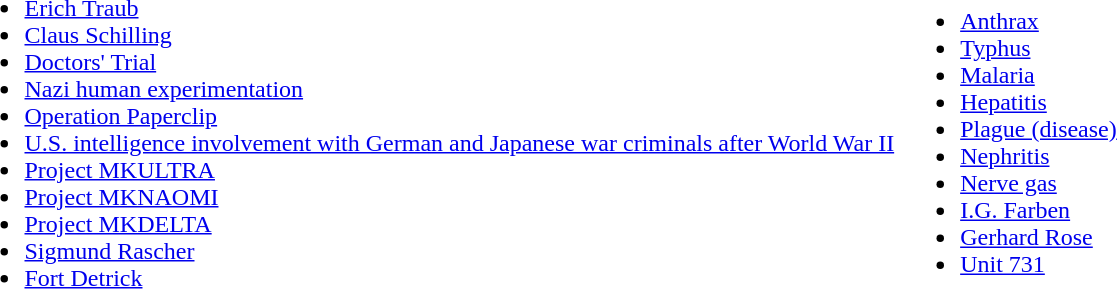<table>
<tr>
<td><br><ul><li><a href='#'>Erich Traub</a></li><li><a href='#'>Claus Schilling</a></li><li><a href='#'>Doctors' Trial</a></li><li><a href='#'>Nazi human experimentation</a></li><li><a href='#'>Operation Paperclip</a></li><li><a href='#'>U.S. intelligence involvement with German and Japanese war criminals after World War II</a></li><li><a href='#'>Project MKULTRA</a></li><li><a href='#'>Project MKNAOMI</a></li><li><a href='#'>Project MKDELTA</a></li><li><a href='#'>Sigmund Rascher</a></li><li><a href='#'>Fort Detrick</a></li></ul></td>
<td><br><ul><li><a href='#'>Anthrax</a></li><li><a href='#'>Typhus</a></li><li><a href='#'>Malaria</a></li><li><a href='#'>Hepatitis</a></li><li><a href='#'>Plague (disease)</a></li><li><a href='#'>Nephritis</a></li><li><a href='#'>Nerve gas</a></li><li><a href='#'>I.G. Farben</a></li><li><a href='#'>Gerhard Rose</a></li><li><a href='#'>Unit 731</a></li></ul></td>
</tr>
</table>
